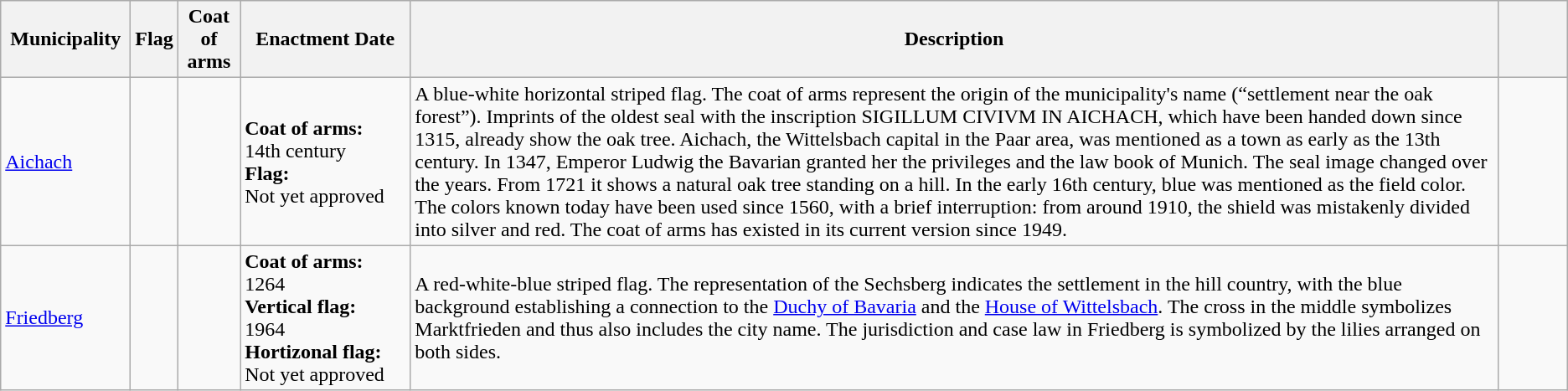<table class="wikitable">
<tr>
<th style="width:12ch;">Municipality</th>
<th>Flag</th>
<th>Coat of arms</th>
<th style="width:16ch;">Enactment Date</th>
<th>Description</th>
<th style="width:6ch;"></th>
</tr>
<tr>
<td><a href='#'>Aichach</a></td>
<td></td>
<td></td>
<td><strong>Coat of arms:</strong><br>14th century<br><strong>Flag:</strong><br>Not yet approved</td>
<td>A blue-white horizontal striped flag. The coat of arms represent the origin of the municipality's name (“settlement near the oak forest”). Imprints of the oldest seal with the inscription SIGILLUM CIVIVM IN AICHACH, which have been handed down since 1315, already show the oak tree. Aichach, the Wittelsbach capital in the Paar area, was mentioned as a town as early as the 13th century. In 1347, Emperor Ludwig the Bavarian granted her the privileges and the law book of Munich. The seal image changed over the years. From 1721 it shows a natural oak tree standing on a hill. In the early 16th century, blue was mentioned as the field color. The colors known today have been used since 1560, with a brief interruption: from around 1910, the shield was mistakenly divided into silver and red. The coat of arms has existed in its current version since 1949.</td>
<td></td>
</tr>
<tr>
<td><a href='#'>Friedberg</a></td>
<td><br><br></td>
<td></td>
<td><strong>Coat of arms:</strong><br>1264<br><strong>Vertical flag:</strong><br>1964<br><strong>Hortizonal flag:</strong><br>Not yet approved</td>
<td>A red-white-blue striped flag. The representation of the Sechsberg indicates the settlement in the hill country, with the blue background establishing a connection to the <a href='#'>Duchy of Bavaria</a> and the <a href='#'>House of Wittelsbach</a>. The cross in the middle symbolizes Marktfrieden and thus also includes the city name. The jurisdiction and case law in Friedberg is symbolized by the lilies arranged on both sides.</td>
<td></td>
</tr>
</table>
